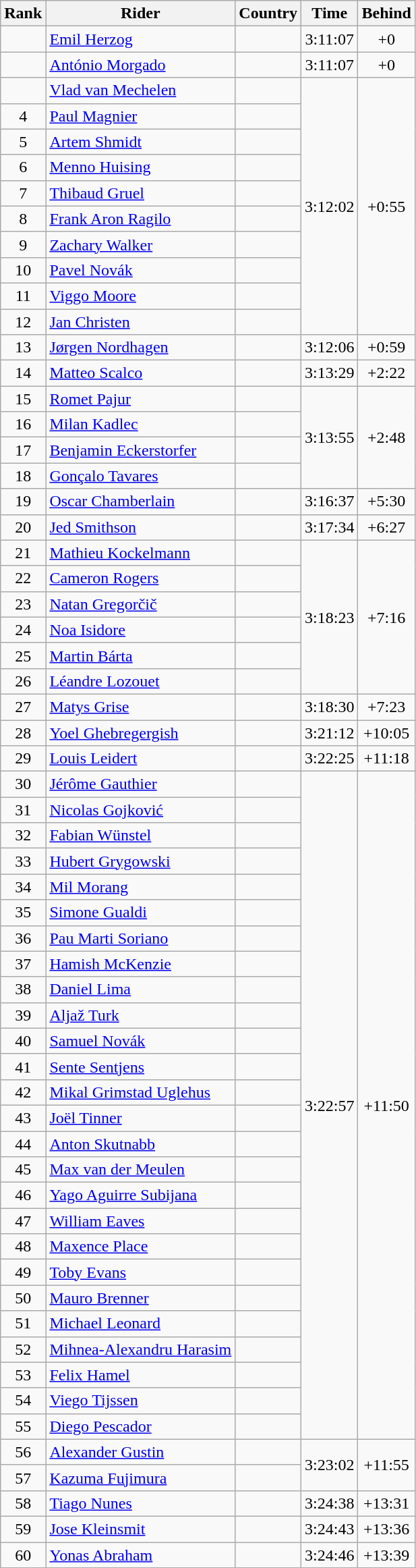<table class="wikitable sortable" style="text-align: center"">
<tr>
<th>Rank</th>
<th>Rider</th>
<th>Country</th>
<th>Time</th>
<th>Behind</th>
</tr>
<tr>
<td></td>
<td align="left"><a href='#'>Emil Herzog</a></td>
<td align="left"></td>
<td>3:11:07</td>
<td>+0</td>
</tr>
<tr>
<td></td>
<td align="left"><a href='#'>António Morgado</a></td>
<td align="left"></td>
<td>3:11:07</td>
<td>+0</td>
</tr>
<tr>
<td></td>
<td align="left"><a href='#'>Vlad van Mechelen</a></td>
<td align="left"></td>
<td rowspan=10>3:12:02</td>
<td rowspan=10>+0:55</td>
</tr>
<tr>
<td>4</td>
<td align="left"><a href='#'>Paul Magnier</a></td>
<td align="left"></td>
</tr>
<tr>
<td>5</td>
<td align="left"><a href='#'>Artem Shmidt</a></td>
<td align="left"></td>
</tr>
<tr>
<td>6</td>
<td align="left"><a href='#'>Menno Huising</a></td>
<td align="left"></td>
</tr>
<tr>
<td>7</td>
<td align="left"><a href='#'>Thibaud Gruel</a></td>
<td align="left"></td>
</tr>
<tr>
<td>8</td>
<td align="left"><a href='#'>Frank Aron Ragilo</a></td>
<td align="left"></td>
</tr>
<tr>
<td>9</td>
<td align="left"><a href='#'>Zachary Walker</a></td>
<td align="left"></td>
</tr>
<tr>
<td>10</td>
<td align="left"><a href='#'>Pavel Novák</a></td>
<td align="left"></td>
</tr>
<tr>
<td>11</td>
<td align="left"><a href='#'>Viggo Moore</a></td>
<td align="left"></td>
</tr>
<tr>
<td>12</td>
<td align="left"><a href='#'>Jan Christen</a></td>
<td align="left"></td>
</tr>
<tr>
<td>13</td>
<td align="left"><a href='#'>Jørgen Nordhagen</a></td>
<td align="left"></td>
<td>3:12:06</td>
<td>+0:59</td>
</tr>
<tr>
<td>14</td>
<td align="left"><a href='#'>Matteo Scalco</a></td>
<td align="left"></td>
<td>3:13:29</td>
<td>+2:22</td>
</tr>
<tr>
<td>15</td>
<td align="left"><a href='#'>Romet Pajur</a></td>
<td align="left"></td>
<td rowspan=4>3:13:55</td>
<td rowspan=4>+2:48</td>
</tr>
<tr>
<td>16</td>
<td align="left"><a href='#'>Milan Kadlec</a></td>
<td align="left"></td>
</tr>
<tr>
<td>17</td>
<td align="left"><a href='#'>Benjamin Eckerstorfer</a></td>
<td align="left"></td>
</tr>
<tr>
<td>18</td>
<td align="left"><a href='#'>Gonçalo Tavares</a></td>
<td align="left"></td>
</tr>
<tr>
<td>19</td>
<td align="left"><a href='#'>Oscar Chamberlain</a></td>
<td align="left"></td>
<td>3:16:37</td>
<td>+5:30</td>
</tr>
<tr>
<td>20</td>
<td align="left"><a href='#'>Jed Smithson</a></td>
<td align="left"></td>
<td>3:17:34</td>
<td>+6:27</td>
</tr>
<tr>
<td>21</td>
<td align="left"><a href='#'>Mathieu Kockelmann</a></td>
<td align="left"></td>
<td rowspan=6>3:18:23</td>
<td rowspan=6>+7:16</td>
</tr>
<tr>
<td>22</td>
<td align="left"><a href='#'>Cameron Rogers</a></td>
<td align="left"></td>
</tr>
<tr>
<td>23</td>
<td align="left"><a href='#'>Natan Gregorčič</a></td>
<td align="left"></td>
</tr>
<tr>
<td>24</td>
<td align="left"><a href='#'>Noa Isidore</a></td>
<td align="left"></td>
</tr>
<tr>
<td>25</td>
<td align="left"><a href='#'>Martin Bárta </a></td>
<td align="left"></td>
</tr>
<tr>
<td>26</td>
<td align="left"><a href='#'>Léandre Lozouet</a></td>
<td align="left"></td>
</tr>
<tr>
<td>27</td>
<td align="left"><a href='#'>Matys Grise</a></td>
<td align="left"></td>
<td>3:18:30</td>
<td>+7:23</td>
</tr>
<tr>
<td>28</td>
<td align="left"><a href='#'>Yoel Ghebregergish</a></td>
<td align="left"></td>
<td>3:21:12</td>
<td>+10:05</td>
</tr>
<tr>
<td>29</td>
<td align="left"><a href='#'>Louis Leidert</a></td>
<td align="left"></td>
<td>3:22:25</td>
<td>+11:18</td>
</tr>
<tr>
<td>30</td>
<td align="left"><a href='#'>Jérôme Gauthier</a></td>
<td align="left"></td>
<td rowspan=26>3:22:57</td>
<td rowspan=26>+11:50</td>
</tr>
<tr>
<td>31</td>
<td align="left"><a href='#'>Nicolas Gojković</a></td>
<td align="left"></td>
</tr>
<tr>
<td>32</td>
<td align="left"><a href='#'>Fabian Wünstel</a></td>
<td align="left"></td>
</tr>
<tr>
<td>33</td>
<td align="left"><a href='#'>Hubert Grygowski</a></td>
<td align="left"></td>
</tr>
<tr>
<td>34</td>
<td align="left"><a href='#'>Mil Morang</a></td>
<td align="left"></td>
</tr>
<tr>
<td>35</td>
<td align="left"><a href='#'>Simone Gualdi</a></td>
<td align="left"></td>
</tr>
<tr>
<td>36</td>
<td align="left"><a href='#'>Pau Marti Soriano</a></td>
<td align="left"></td>
</tr>
<tr>
<td>37</td>
<td align="left"><a href='#'>Hamish McKenzie</a></td>
<td align="left"></td>
</tr>
<tr>
<td>38</td>
<td align="left"><a href='#'>Daniel Lima</a></td>
<td align="left"></td>
</tr>
<tr>
<td>39</td>
<td align="left"><a href='#'>Aljaž Turk</a></td>
<td align="left"></td>
</tr>
<tr>
<td>40</td>
<td align="left"><a href='#'>Samuel Novák</a></td>
<td align="left"></td>
</tr>
<tr>
<td>41</td>
<td align="left"><a href='#'>Sente Sentjens</a></td>
<td align="left"></td>
</tr>
<tr>
<td>42</td>
<td align="left"><a href='#'>Mikal Grimstad Uglehus</a></td>
<td align="left"></td>
</tr>
<tr>
<td>43</td>
<td align="left"><a href='#'>Joël Tinner</a></td>
<td align="left"></td>
</tr>
<tr>
<td>44</td>
<td align="left"><a href='#'>Anton Skutnabb</a></td>
<td align="left"></td>
</tr>
<tr>
<td>45</td>
<td align="left"><a href='#'>Max van der Meulen</a></td>
<td align="left"></td>
</tr>
<tr>
<td>46</td>
<td align="left"><a href='#'>Yago Aguirre Subijana</a></td>
<td align="left"></td>
</tr>
<tr>
<td>47</td>
<td align="left"><a href='#'>William Eaves</a></td>
<td align="left"></td>
</tr>
<tr>
<td>48</td>
<td align="left"><a href='#'>Maxence Place</a></td>
<td align="left"></td>
</tr>
<tr>
<td>49</td>
<td align="left"><a href='#'>Toby Evans</a></td>
<td align="left"></td>
</tr>
<tr>
<td>50</td>
<td align="left"><a href='#'>Mauro Brenner</a></td>
<td align="left"></td>
</tr>
<tr>
<td>51</td>
<td align="left"><a href='#'>Michael Leonard</a></td>
<td align="left"></td>
</tr>
<tr>
<td>52</td>
<td align="left"><a href='#'>Mihnea-Alexandru Harasim</a></td>
<td align="left"></td>
</tr>
<tr>
<td>53</td>
<td align="left"><a href='#'>Felix Hamel</a></td>
<td align="left"></td>
</tr>
<tr>
<td>54</td>
<td align="left"><a href='#'>Viego Tijssen</a></td>
<td align="left"></td>
</tr>
<tr>
<td>55</td>
<td align="left"><a href='#'>Diego Pescador</a></td>
<td align="left"></td>
</tr>
<tr>
<td>56</td>
<td align="left"><a href='#'>Alexander Gustin</a></td>
<td align="left"></td>
<td rowspan=2>3:23:02</td>
<td rowspan=2>+11:55</td>
</tr>
<tr>
<td>57</td>
<td align="left"><a href='#'>Kazuma Fujimura</a></td>
<td align="left"></td>
</tr>
<tr>
<td>58</td>
<td align="left"><a href='#'>Tiago Nunes</a></td>
<td align="left"></td>
<td>3:24:38</td>
<td>+13:31</td>
</tr>
<tr>
<td>59</td>
<td align="left"><a href='#'>Jose Kleinsmit</a></td>
<td align="left"></td>
<td>3:24:43</td>
<td>+13:36</td>
</tr>
<tr>
<td>60</td>
<td align="left"><a href='#'>Yonas Abraham</a></td>
<td align="left"></td>
<td>3:24:46</td>
<td>+13:39</td>
</tr>
</table>
